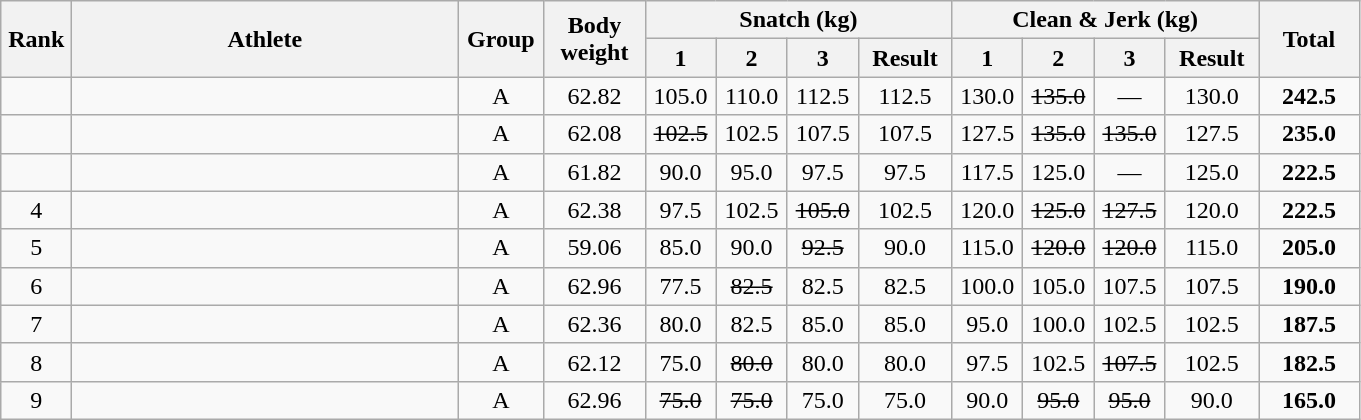<table class = "wikitable" style="text-align:center;">
<tr>
<th rowspan=2 width=40>Rank</th>
<th rowspan=2 width=250>Athlete</th>
<th rowspan=2 width=50>Group</th>
<th rowspan=2 width=60>Body weight</th>
<th colspan=4>Snatch (kg)</th>
<th colspan=4>Clean & Jerk (kg)</th>
<th rowspan=2 width=60>Total</th>
</tr>
<tr>
<th width=40>1</th>
<th width=40>2</th>
<th width=40>3</th>
<th width=55>Result</th>
<th width=40>1</th>
<th width=40>2</th>
<th width=40>3</th>
<th width=55>Result</th>
</tr>
<tr>
<td></td>
<td align=left></td>
<td>A</td>
<td>62.82</td>
<td>105.0</td>
<td>110.0</td>
<td>112.5</td>
<td>112.5</td>
<td>130.0</td>
<td><s>135.0</s></td>
<td>—</td>
<td>130.0</td>
<td><strong>242.5</strong></td>
</tr>
<tr>
<td></td>
<td align=left></td>
<td>A</td>
<td>62.08</td>
<td><s>102.5</s></td>
<td>102.5</td>
<td>107.5</td>
<td>107.5</td>
<td>127.5</td>
<td><s>135.0</s></td>
<td><s>135.0</s></td>
<td>127.5</td>
<td><strong>235.0 </strong></td>
</tr>
<tr>
<td></td>
<td align=left></td>
<td>A</td>
<td>61.82</td>
<td>90.0</td>
<td>95.0</td>
<td>97.5</td>
<td>97.5</td>
<td>117.5</td>
<td>125.0</td>
<td>—</td>
<td>125.0</td>
<td><strong>222.5 </strong></td>
</tr>
<tr>
<td>4</td>
<td align=left></td>
<td>A</td>
<td>62.38</td>
<td>97.5</td>
<td>102.5</td>
<td><s>105.0</s></td>
<td>102.5</td>
<td>120.0</td>
<td><s>125.0</s></td>
<td><s>127.5</s></td>
<td>120.0</td>
<td><strong>222.5 </strong></td>
</tr>
<tr>
<td>5</td>
<td align=left></td>
<td>A</td>
<td>59.06</td>
<td>85.0</td>
<td>90.0</td>
<td><s>92.5</s></td>
<td>90.0</td>
<td>115.0</td>
<td><s>120.0</s></td>
<td><s>120.0</s></td>
<td>115.0</td>
<td><strong>205.0 </strong></td>
</tr>
<tr>
<td>6</td>
<td align=left></td>
<td>A</td>
<td>62.96</td>
<td>77.5</td>
<td><s>82.5</s></td>
<td>82.5</td>
<td>82.5</td>
<td>100.0</td>
<td>105.0</td>
<td>107.5</td>
<td>107.5</td>
<td><strong>190.0 </strong></td>
</tr>
<tr>
<td>7</td>
<td align=left></td>
<td>A</td>
<td>62.36</td>
<td>80.0</td>
<td>82.5</td>
<td>85.0</td>
<td>85.0</td>
<td>95.0</td>
<td>100.0</td>
<td>102.5</td>
<td>102.5</td>
<td><strong>187.5 </strong></td>
</tr>
<tr>
<td>8</td>
<td align=left></td>
<td>A</td>
<td>62.12</td>
<td>75.0</td>
<td><s>80.0</s></td>
<td>80.0</td>
<td>80.0</td>
<td>97.5</td>
<td>102.5</td>
<td><s>107.5</s></td>
<td>102.5</td>
<td><strong>182.5 </strong></td>
</tr>
<tr>
<td>9</td>
<td align=left></td>
<td>A</td>
<td>62.96</td>
<td><s>75.0</s></td>
<td><s>75.0</s></td>
<td>75.0</td>
<td>75.0</td>
<td>90.0</td>
<td><s>95.0</s></td>
<td><s>95.0</s></td>
<td>90.0</td>
<td><strong>165.0</strong></td>
</tr>
</table>
